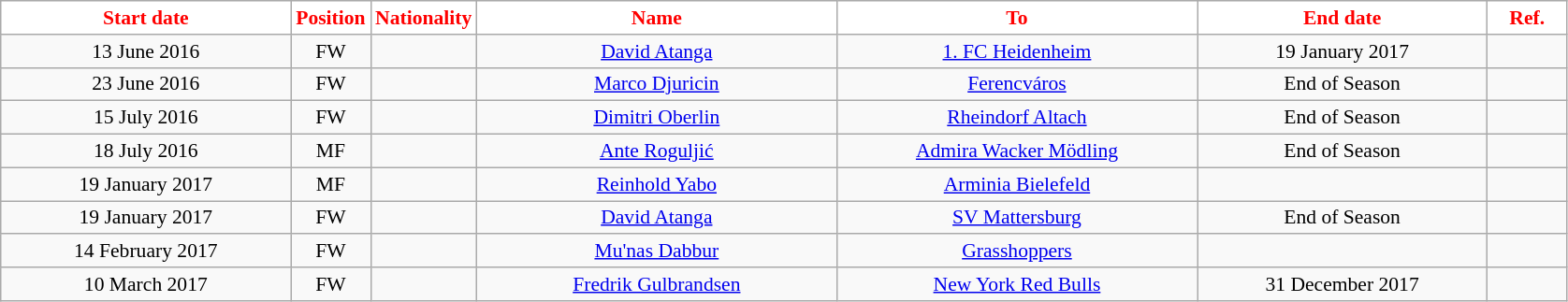<table class="wikitable"  style="text-align:center; font-size:90%; ">
<tr>
<th style="background:#FFFFFF; color:#FF0000; width:200px;">Start date</th>
<th style="background:#FFFFFF; color:#FF0000; width:50px;">Position</th>
<th style="background:#FFFFFF; color:#FF0000; width:50px;">Nationality</th>
<th style="background:#FFFFFF; color:#FF0000; width:250px;">Name</th>
<th style="background:#FFFFFF; color:#FF0000; width:250px;">To</th>
<th style="background:#FFFFFF; color:#FF0000; width:200px;">End date</th>
<th style="background:#FFFFFF; color:#FF0000; width:50px;">Ref.</th>
</tr>
<tr>
<td>13 June 2016</td>
<td>FW</td>
<td></td>
<td><a href='#'>David Atanga</a></td>
<td><a href='#'>1. FC Heidenheim</a></td>
<td>19 January 2017</td>
<td></td>
</tr>
<tr>
<td>23 June 2016</td>
<td>FW</td>
<td></td>
<td><a href='#'>Marco Djuricin</a></td>
<td><a href='#'>Ferencváros</a></td>
<td>End of Season</td>
<td></td>
</tr>
<tr>
<td>15 July 2016</td>
<td>FW</td>
<td></td>
<td><a href='#'>Dimitri Oberlin</a></td>
<td><a href='#'>Rheindorf Altach</a></td>
<td>End of Season</td>
<td></td>
</tr>
<tr>
<td>18 July 2016</td>
<td>MF</td>
<td></td>
<td><a href='#'>Ante Roguljić</a></td>
<td><a href='#'>Admira Wacker Mödling</a></td>
<td>End of Season</td>
<td></td>
</tr>
<tr>
<td>19 January 2017</td>
<td>MF</td>
<td></td>
<td><a href='#'>Reinhold Yabo</a></td>
<td><a href='#'>Arminia Bielefeld</a></td>
<td></td>
<td></td>
</tr>
<tr>
<td>19 January 2017</td>
<td>FW</td>
<td></td>
<td><a href='#'>David Atanga</a></td>
<td><a href='#'>SV Mattersburg</a></td>
<td>End of Season</td>
<td></td>
</tr>
<tr>
<td>14 February 2017</td>
<td>FW</td>
<td></td>
<td><a href='#'>Mu'nas Dabbur</a></td>
<td><a href='#'>Grasshoppers</a></td>
<td></td>
<td></td>
</tr>
<tr>
<td>10 March 2017</td>
<td>FW</td>
<td></td>
<td><a href='#'>Fredrik Gulbrandsen</a></td>
<td><a href='#'>New York Red Bulls</a></td>
<td>31 December 2017</td>
<td></td>
</tr>
</table>
